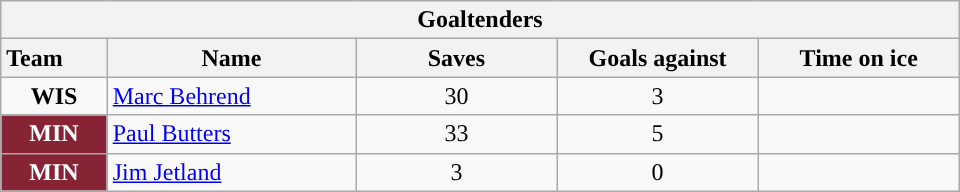<table class="wikitable" style="width:40em; text-align:right;">
<tr>
<th colspan=5>Goaltenders</th>
</tr>
<tr>
<th style="width:4em; text-align:left;">Team</th>
<th style="width:10em;">Name</th>
<th style="width:8em;">Saves</th>
<th style="width:8em;">Goals against</th>
<th style="width:8em;">Time on ice</th>
</tr>
<tr>
<td align=center><strong>WIS</strong></td>
<td style="text-align:left;"><a href='#'>Marc Behrend</a></td>
<td align=center>30</td>
<td align=center>3</td>
<td align=center></td>
</tr>
<tr>
<td align=center style="color:white; background:#862334; "><strong>MIN</strong></td>
<td style="text-align:left;"><a href='#'>Paul Butters</a></td>
<td align=center>33</td>
<td align=center>5</td>
<td align=center></td>
</tr>
<tr>
<td align=center style="color:white; background:#862334; "><strong>MIN</strong></td>
<td style="text-align:left;"><a href='#'>Jim Jetland</a></td>
<td align=center>3</td>
<td align=center>0</td>
<td align=center></td>
</tr>
</table>
